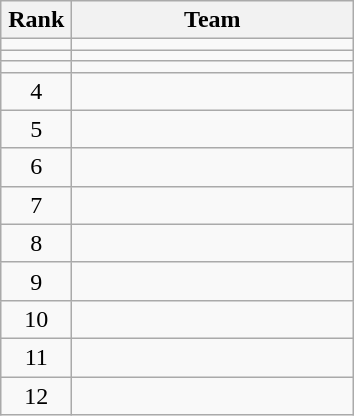<table class="wikitable" style="text-align: center;">
<tr>
<th width=40>Rank</th>
<th width=180>Team</th>
</tr>
<tr>
<td></td>
<td align=left></td>
</tr>
<tr>
<td></td>
<td align=left></td>
</tr>
<tr>
<td></td>
<td align=left></td>
</tr>
<tr>
<td>4</td>
<td align=left></td>
</tr>
<tr>
<td>5</td>
<td align=left></td>
</tr>
<tr>
<td>6</td>
<td align=left></td>
</tr>
<tr>
<td>7</td>
<td align=left></td>
</tr>
<tr>
<td>8</td>
<td align=left></td>
</tr>
<tr>
<td>9</td>
<td align=left></td>
</tr>
<tr>
<td>10</td>
<td align=left></td>
</tr>
<tr>
<td>11</td>
<td align=left></td>
</tr>
<tr>
<td>12</td>
<td align=left></td>
</tr>
</table>
